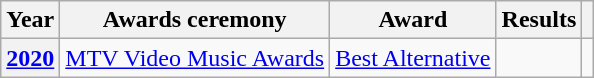<table class="wikitable plainrowheaders">
<tr>
<th scope="col">Year</th>
<th scope="col">Awards ceremony</th>
<th scope="col">Award</th>
<th scope="col">Results</th>
<th scope="col"></th>
</tr>
<tr>
<th scope="row"><a href='#'>2020</a></th>
<td><a href='#'>MTV Video Music Awards</a></td>
<td><a href='#'>Best Alternative</a></td>
<td></td>
<td></td>
</tr>
</table>
